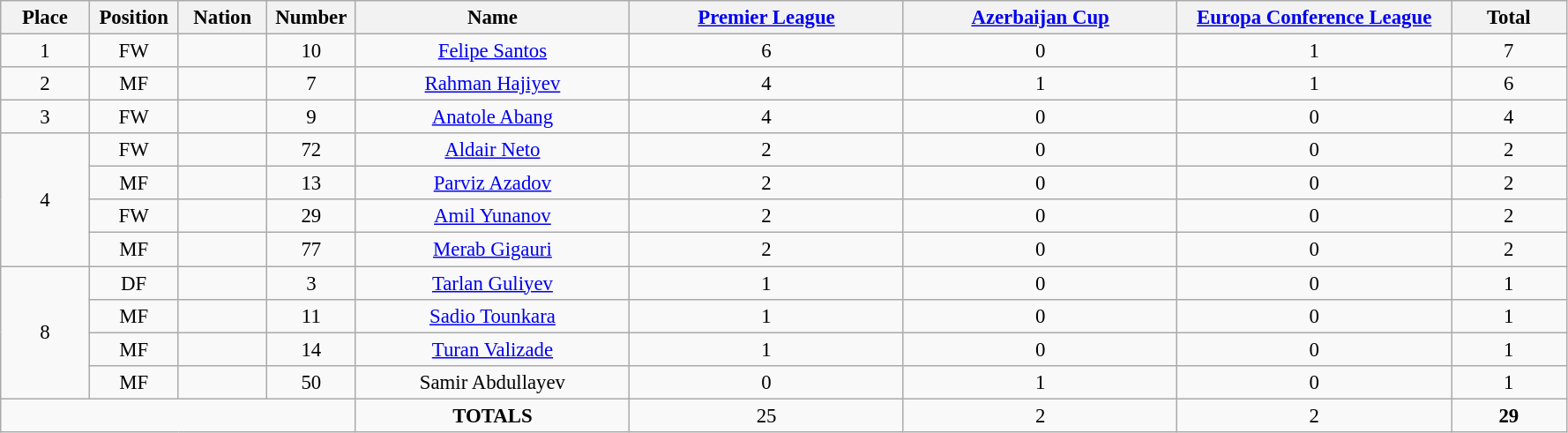<table class="wikitable" style="font-size: 95%; text-align: center;">
<tr>
<th width=60>Place</th>
<th width=60>Position</th>
<th width=60>Nation</th>
<th width=60>Number</th>
<th width=200>Name</th>
<th width=200><a href='#'>Premier League</a></th>
<th width=200><a href='#'>Azerbaijan Cup</a></th>
<th width=200><a href='#'>Europa Conference League</a></th>
<th width=80><strong>Total</strong></th>
</tr>
<tr>
<td>1</td>
<td>FW</td>
<td></td>
<td>10</td>
<td><a href='#'>Felipe Santos</a></td>
<td>6</td>
<td>0</td>
<td>1</td>
<td>7</td>
</tr>
<tr>
<td>2</td>
<td>MF</td>
<td></td>
<td>7</td>
<td><a href='#'>Rahman Hajiyev</a></td>
<td>4</td>
<td>1</td>
<td>1</td>
<td>6</td>
</tr>
<tr>
<td>3</td>
<td>FW</td>
<td></td>
<td>9</td>
<td><a href='#'>Anatole Abang</a></td>
<td>4</td>
<td>0</td>
<td>0</td>
<td>4</td>
</tr>
<tr>
<td rowspan="4">4</td>
<td>FW</td>
<td></td>
<td>72</td>
<td><a href='#'>Aldair Neto</a></td>
<td>2</td>
<td>0</td>
<td>0</td>
<td>2</td>
</tr>
<tr>
<td>MF</td>
<td></td>
<td>13</td>
<td><a href='#'>Parviz Azadov</a></td>
<td>2</td>
<td>0</td>
<td>0</td>
<td>2</td>
</tr>
<tr>
<td>FW</td>
<td></td>
<td>29</td>
<td><a href='#'>Amil Yunanov</a></td>
<td>2</td>
<td>0</td>
<td>0</td>
<td>2</td>
</tr>
<tr>
<td>MF</td>
<td></td>
<td>77</td>
<td><a href='#'>Merab Gigauri</a></td>
<td>2</td>
<td>0</td>
<td>0</td>
<td>2</td>
</tr>
<tr>
<td rowspan="4">8</td>
<td>DF</td>
<td></td>
<td>3</td>
<td><a href='#'>Tarlan Guliyev</a></td>
<td>1</td>
<td>0</td>
<td>0</td>
<td>1</td>
</tr>
<tr>
<td>MF</td>
<td></td>
<td>11</td>
<td><a href='#'>Sadio Tounkara</a></td>
<td>1</td>
<td>0</td>
<td>0</td>
<td>1</td>
</tr>
<tr>
<td>MF</td>
<td></td>
<td>14</td>
<td><a href='#'>Turan Valizade</a></td>
<td>1</td>
<td>0</td>
<td>0</td>
<td>1</td>
</tr>
<tr>
<td>MF</td>
<td></td>
<td>50</td>
<td>Samir Abdullayev</td>
<td>0</td>
<td>1</td>
<td>0</td>
<td>1</td>
</tr>
<tr>
<td colspan="4"></td>
<td><strong>TOTALS</strong></td>
<td>25</td>
<td>2</td>
<td>2</td>
<td><strong>29</strong></td>
</tr>
</table>
